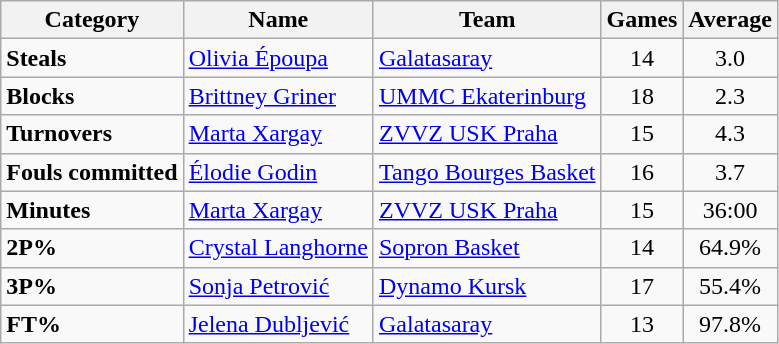<table class="wikitable" style="text-align: center;">
<tr>
<th>Category</th>
<th>Name</th>
<th>Team</th>
<th>Games</th>
<th>Average</th>
</tr>
<tr>
<td align="left"><strong>Steals</strong></td>
<td align="left"> <a href='#'>Olivia Époupa</a></td>
<td align="left"> <a href='#'>Galatasaray</a></td>
<td>14</td>
<td>3.0</td>
</tr>
<tr>
<td align="left"><strong>Blocks</strong></td>
<td align="left"> <a href='#'>Brittney Griner</a></td>
<td align="left"> <a href='#'>UMMC Ekaterinburg</a></td>
<td>18</td>
<td>2.3</td>
</tr>
<tr>
<td align="left"><strong>Turnovers</strong></td>
<td align="left"> <a href='#'>Marta Xargay</a></td>
<td align="left"> <a href='#'>ZVVZ USK Praha</a></td>
<td>15</td>
<td>4.3</td>
</tr>
<tr>
<td align="left"><strong>Fouls committed</strong></td>
<td align="left"> <a href='#'>Élodie Godin</a></td>
<td align="left"> <a href='#'>Tango Bourges Basket</a></td>
<td>16</td>
<td>3.7</td>
</tr>
<tr>
<td align="left"><strong>Minutes</strong></td>
<td align="left"> <a href='#'>Marta Xargay</a></td>
<td align="left"> <a href='#'>ZVVZ USK Praha</a></td>
<td>15</td>
<td>36:00</td>
</tr>
<tr>
<td align="left"><strong>2P%</strong></td>
<td align="left"> <a href='#'>Crystal Langhorne</a></td>
<td align="left"> <a href='#'>Sopron Basket</a></td>
<td>14</td>
<td>64.9%</td>
</tr>
<tr>
<td align="left"><strong>3P%</strong></td>
<td align="left"> <a href='#'>Sonja Petrović</a></td>
<td align="left"> <a href='#'>Dynamo Kursk</a></td>
<td>17</td>
<td>55.4%</td>
</tr>
<tr>
<td align="left"><strong>FT%</strong></td>
<td align="left"> <a href='#'>Jelena Dubljević</a></td>
<td align="left"> <a href='#'>Galatasaray</a></td>
<td>13</td>
<td>97.8%</td>
</tr>
</table>
